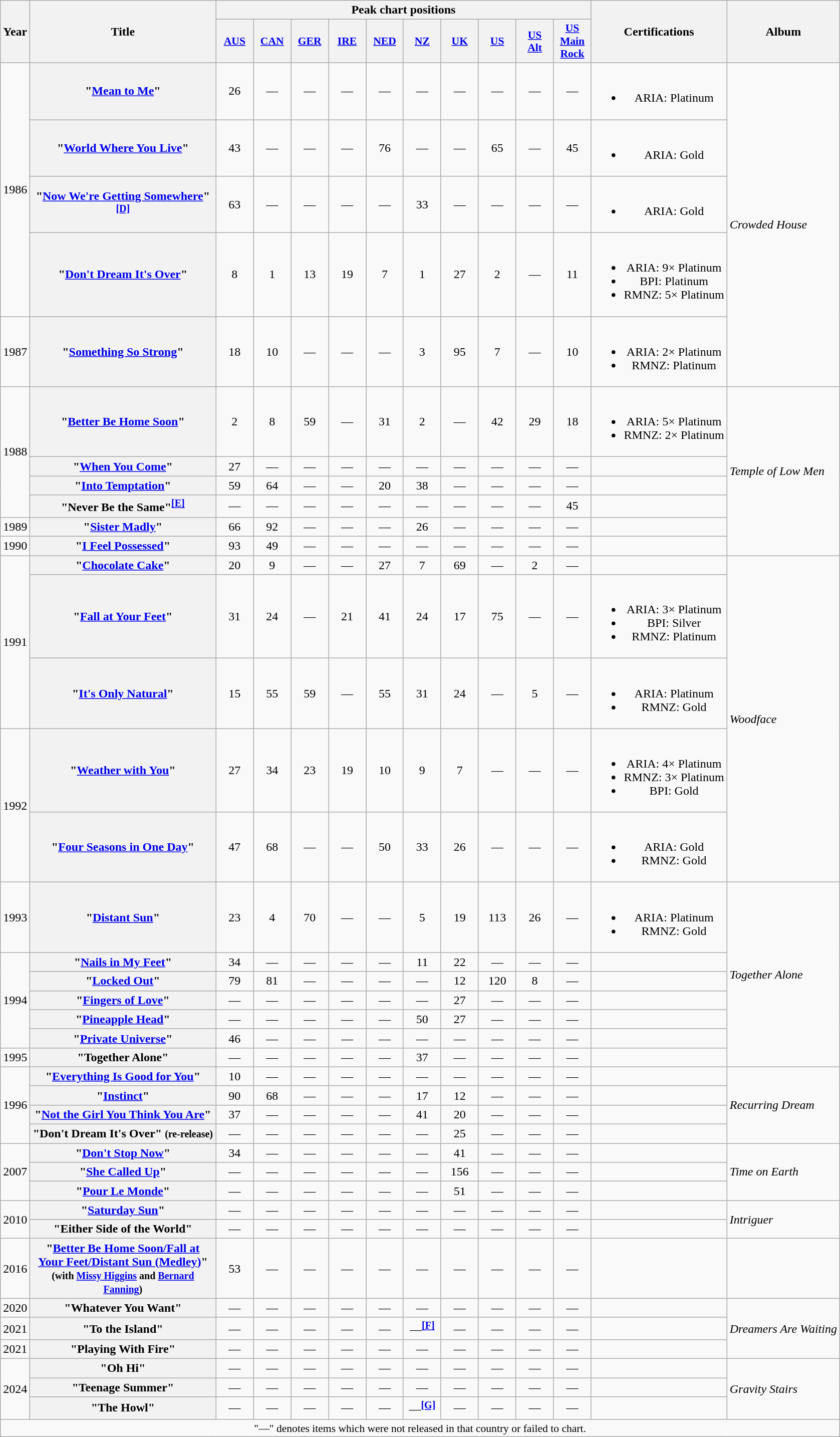<table class="wikitable plainrowheaders" style=text-align:center;>
<tr>
<th scope="col" rowspan="2">Year</th>
<th scope="col" rowspan="2" style="width:240px;">Title</th>
<th scope="col" colspan="10">Peak chart positions</th>
<th scope="col" rowspan="2">Certifications</th>
<th scope="col" rowspan="2">Album</th>
</tr>
<tr>
<th style="width:3em;font-size:90%;"><a href='#'>AUS</a><br></th>
<th style="width:3em;font-size:90%;"><a href='#'>CAN</a></th>
<th style="width:3em;font-size:90%;"><a href='#'>GER</a><br></th>
<th style="width:3em;font-size:90%;"><a href='#'>IRE</a><br></th>
<th style="width:3em;font-size:90%;"><a href='#'>NED</a><br></th>
<th style="width:3em;font-size:90%;"><a href='#'>NZ</a><br></th>
<th style="width:3em;font-size:90%;"><a href='#'>UK</a><br></th>
<th style="width:3em;font-size:90%;"><a href='#'>US</a><br></th>
<th style="width:3em;font-size:90%;"><a href='#'>US<br>Alt</a><br></th>
<th style="width:3em;font-size:90%;"><a href='#'>US<br>Main Rock</a><br></th>
</tr>
<tr>
<td rowspan="4">1986</td>
<th scope="row">"<a href='#'>Mean to Me</a>"</th>
<td>26</td>
<td>—</td>
<td>—</td>
<td>—</td>
<td>—</td>
<td>—</td>
<td>—</td>
<td>—</td>
<td>—</td>
<td>—</td>
<td><br><ul><li>ARIA: Platinum</li></ul></td>
<td rowspan="5" align="left"><em>Crowded House</em></td>
</tr>
<tr>
<th scope="row">"<a href='#'>World Where You Live</a>"</th>
<td>43</td>
<td>—</td>
<td>—</td>
<td>—</td>
<td>76</td>
<td>—</td>
<td>—</td>
<td>65</td>
<td>—</td>
<td>45</td>
<td><br><ul><li>ARIA: Gold</li></ul></td>
</tr>
<tr>
<th scope="row">"<a href='#'>Now We're Getting Somewhere</a>"<sup><a href='#'><strong>[D]</strong></a></sup></th>
<td>63</td>
<td>—</td>
<td>—</td>
<td>—</td>
<td>—</td>
<td>33</td>
<td>—</td>
<td>—</td>
<td>—</td>
<td>—</td>
<td><br><ul><li>ARIA: Gold</li></ul></td>
</tr>
<tr>
<th scope="row">"<a href='#'>Don't Dream It's Over</a>"</th>
<td>8</td>
<td>1</td>
<td>13</td>
<td>19</td>
<td>7</td>
<td>1</td>
<td>27</td>
<td>2</td>
<td>—</td>
<td>11</td>
<td><br><ul><li>ARIA: 9× Platinum</li><li>BPI: Platinum</li><li>RMNZ: 5× Platinum</li></ul></td>
</tr>
<tr>
<td>1987</td>
<th scope="row">"<a href='#'>Something So Strong</a>"</th>
<td>18</td>
<td>10</td>
<td>—</td>
<td>—</td>
<td>—</td>
<td>3</td>
<td>95</td>
<td>7</td>
<td>—</td>
<td>10</td>
<td><br><ul><li>ARIA: 2× Platinum</li><li>RMNZ: Platinum</li></ul></td>
</tr>
<tr>
<td rowspan="4">1988</td>
<th scope="row">"<a href='#'>Better Be Home Soon</a>"</th>
<td>2</td>
<td>8</td>
<td>59</td>
<td>—</td>
<td>31</td>
<td>2</td>
<td>—</td>
<td>42</td>
<td>29</td>
<td>18</td>
<td><br><ul><li>ARIA: 5× Platinum</li><li>RMNZ: 2× Platinum</li></ul></td>
<td rowspan="6" align="left"><em>Temple of Low Men</em></td>
</tr>
<tr>
<th scope="row">"<a href='#'>When You Come</a>"</th>
<td>27</td>
<td>—</td>
<td>—</td>
<td>—</td>
<td>—</td>
<td>—</td>
<td>—</td>
<td>—</td>
<td>—</td>
<td>—</td>
<td></td>
</tr>
<tr>
<th scope="row">"<a href='#'>Into Temptation</a>"</th>
<td>59</td>
<td>64</td>
<td>—</td>
<td>—</td>
<td>20</td>
<td>38</td>
<td>—</td>
<td>—</td>
<td>—</td>
<td>—</td>
<td></td>
</tr>
<tr>
<th scope="row">"Never Be the Same"<sup><a href='#'><strong>[E]</strong></a></sup></th>
<td>—</td>
<td>—</td>
<td>—</td>
<td>—</td>
<td>—</td>
<td>—</td>
<td>—</td>
<td>—</td>
<td>—</td>
<td>45</td>
<td></td>
</tr>
<tr>
<td>1989</td>
<th scope="row">"<a href='#'>Sister Madly</a>"</th>
<td>66</td>
<td>92</td>
<td>—</td>
<td>—</td>
<td>—</td>
<td>26</td>
<td>—</td>
<td>—</td>
<td>—</td>
<td>—</td>
<td></td>
</tr>
<tr>
<td>1990</td>
<th scope="row">"<a href='#'>I Feel Possessed</a>"</th>
<td>93</td>
<td>49</td>
<td>—</td>
<td>—</td>
<td>—</td>
<td>—</td>
<td>—</td>
<td>—</td>
<td>—</td>
<td>—</td>
<td></td>
</tr>
<tr>
<td rowspan="3">1991</td>
<th scope="row">"<a href='#'>Chocolate Cake</a>"</th>
<td>20</td>
<td>9</td>
<td>—</td>
<td>—</td>
<td>27</td>
<td>7</td>
<td>69</td>
<td>—</td>
<td>2</td>
<td>—</td>
<td></td>
<td rowspan="5" align="left"><em>Woodface</em></td>
</tr>
<tr>
<th scope="row">"<a href='#'>Fall at Your Feet</a>"</th>
<td>31</td>
<td>24</td>
<td>—</td>
<td>21</td>
<td>41</td>
<td>24</td>
<td>17</td>
<td>75</td>
<td>—</td>
<td>—</td>
<td><br><ul><li>ARIA: 3× Platinum</li><li>BPI: Silver</li><li>RMNZ: Platinum</li></ul></td>
</tr>
<tr>
<th scope="row">"<a href='#'>It's Only Natural</a>"</th>
<td>15</td>
<td>55</td>
<td>59</td>
<td>—</td>
<td>55</td>
<td>31</td>
<td>24</td>
<td>—</td>
<td>5</td>
<td>—</td>
<td><br><ul><li>ARIA: Platinum</li><li>RMNZ: Gold</li></ul></td>
</tr>
<tr>
<td rowspan="2">1992</td>
<th scope="row">"<a href='#'>Weather with You</a>"</th>
<td>27</td>
<td>34</td>
<td>23</td>
<td>19</td>
<td>10</td>
<td>9</td>
<td>7</td>
<td>—</td>
<td>—</td>
<td>—</td>
<td><br><ul><li>ARIA: 4× Platinum</li><li>RMNZ: 3× Platinum</li><li>BPI: Gold</li></ul></td>
</tr>
<tr>
<th scope="row">"<a href='#'>Four Seasons in One Day</a>"</th>
<td>47</td>
<td>68</td>
<td>—</td>
<td>—</td>
<td>50</td>
<td>33</td>
<td>26</td>
<td>—</td>
<td>—</td>
<td>—</td>
<td><br><ul><li>ARIA: Gold</li><li>RMNZ: Gold</li></ul></td>
</tr>
<tr>
<td>1993</td>
<th scope="row">"<a href='#'>Distant Sun</a>"</th>
<td>23</td>
<td>4</td>
<td>70</td>
<td>—</td>
<td>—</td>
<td>5</td>
<td>19</td>
<td>113</td>
<td>26</td>
<td>—</td>
<td><br><ul><li>ARIA: Platinum</li><li>RMNZ: Gold</li></ul></td>
<td rowspan="7" align="left"><em>Together Alone</em></td>
</tr>
<tr>
<td rowspan="5">1994</td>
<th scope="row">"<a href='#'>Nails in My Feet</a>"</th>
<td>34</td>
<td>—</td>
<td>—</td>
<td>—</td>
<td>—</td>
<td>11</td>
<td>22</td>
<td>—</td>
<td>—</td>
<td>—</td>
<td></td>
</tr>
<tr>
<th scope="row">"<a href='#'>Locked Out</a>"</th>
<td>79</td>
<td>81</td>
<td>—</td>
<td>—</td>
<td>—</td>
<td>—</td>
<td>12</td>
<td>120</td>
<td>8</td>
<td>—</td>
<td></td>
</tr>
<tr>
<th scope="row">"<a href='#'>Fingers of Love</a>"</th>
<td>—</td>
<td>—</td>
<td>—</td>
<td>—</td>
<td>—</td>
<td>—</td>
<td>27</td>
<td>—</td>
<td>—</td>
<td>—</td>
<td></td>
</tr>
<tr>
<th scope="row">"<a href='#'>Pineapple Head</a>"</th>
<td>—</td>
<td>—</td>
<td>—</td>
<td>—</td>
<td>—</td>
<td>50</td>
<td>27</td>
<td>—</td>
<td>—</td>
<td>—</td>
<td></td>
</tr>
<tr>
<th scope="row">"<a href='#'>Private Universe</a>"</th>
<td>46</td>
<td>—</td>
<td>—</td>
<td>—</td>
<td>—</td>
<td>—</td>
<td>—</td>
<td>—</td>
<td>—</td>
<td>—</td>
<td></td>
</tr>
<tr>
<td>1995</td>
<th scope="row">"Together Alone"</th>
<td>—</td>
<td>—</td>
<td>—</td>
<td>—</td>
<td>—</td>
<td>37</td>
<td>—</td>
<td>—</td>
<td>—</td>
<td>—</td>
<td></td>
</tr>
<tr>
<td rowspan="4">1996</td>
<th scope="row">"<a href='#'>Everything Is Good for You</a>"</th>
<td>10</td>
<td>—</td>
<td>—</td>
<td>—</td>
<td>—</td>
<td>—</td>
<td>—</td>
<td>—</td>
<td>—</td>
<td>—</td>
<td></td>
<td rowspan="4" align="left"><em>Recurring Dream</em></td>
</tr>
<tr>
<th scope="row">"<a href='#'>Instinct</a>"</th>
<td>90</td>
<td>68</td>
<td>—</td>
<td>—</td>
<td>—</td>
<td>17</td>
<td>12</td>
<td>—</td>
<td>—</td>
<td>—</td>
<td></td>
</tr>
<tr>
<th scope="row">"<a href='#'>Not the Girl You Think You Are</a>"</th>
<td>37</td>
<td>—</td>
<td>—</td>
<td>—</td>
<td>—</td>
<td>41</td>
<td>20</td>
<td>—</td>
<td>—</td>
<td>—</td>
<td></td>
</tr>
<tr>
<th scope="row">"Don't Dream It's Over" <small>(re-release)</small></th>
<td>—</td>
<td>—</td>
<td>—</td>
<td>—</td>
<td>—</td>
<td>—</td>
<td>25</td>
<td>—</td>
<td>—</td>
<td>—</td>
<td></td>
</tr>
<tr>
<td rowspan="3">2007</td>
<th scope="row">"<a href='#'>Don't Stop Now</a>"</th>
<td>34</td>
<td>—</td>
<td>—</td>
<td>—</td>
<td>—</td>
<td>—</td>
<td>41</td>
<td>—</td>
<td>—</td>
<td>—</td>
<td></td>
<td rowspan="3" align="left"><em>Time on Earth</em></td>
</tr>
<tr>
<th scope="row">"<a href='#'>She Called Up</a>"</th>
<td>—</td>
<td>—</td>
<td>—</td>
<td>—</td>
<td>—</td>
<td>—</td>
<td>156</td>
<td>—</td>
<td>—</td>
<td>—</td>
<td></td>
</tr>
<tr>
<th scope="row">"<a href='#'>Pour Le Monde</a>"</th>
<td>—</td>
<td>—</td>
<td>—</td>
<td>—</td>
<td>—</td>
<td>—</td>
<td>51</td>
<td>—</td>
<td>—</td>
<td>—</td>
<td></td>
</tr>
<tr>
<td rowspan="2">2010</td>
<th scope="row">"<a href='#'>Saturday Sun</a>"</th>
<td>—</td>
<td>—</td>
<td>—</td>
<td>—</td>
<td>—</td>
<td>—</td>
<td>—</td>
<td>—</td>
<td>—</td>
<td>—</td>
<td></td>
<td rowspan="2" align="left"><em>Intriguer</em></td>
</tr>
<tr>
<th scope="row">"Either Side of the World"</th>
<td>—</td>
<td>—</td>
<td>—</td>
<td>—</td>
<td>—</td>
<td>—</td>
<td>—</td>
<td>—</td>
<td>—</td>
<td>—</td>
<td></td>
</tr>
<tr>
<td>2016</td>
<th scope="row">"<a href='#'>Better Be Home Soon/Fall at Your Feet/Distant Sun (Medley)</a>"<br><small>(with <a href='#'>Missy Higgins</a> and <a href='#'>Bernard Fanning</a>)</small></th>
<td>53</td>
<td>—</td>
<td>—</td>
<td>—</td>
<td>—</td>
<td>—</td>
<td>—</td>
<td>—</td>
<td>—</td>
<td>—</td>
<td></td>
<td></td>
</tr>
<tr>
<td>2020</td>
<th scope="row">"Whatever You Want"</th>
<td>—</td>
<td>—</td>
<td>—</td>
<td>—</td>
<td>—</td>
<td>—</td>
<td>—</td>
<td>—</td>
<td>—</td>
<td>—</td>
<td></td>
<td align="left" rowspan="3"><em>Dreamers Are Waiting</em></td>
</tr>
<tr>
<td>2021</td>
<th scope="row">"To the Island"</th>
<td>—</td>
<td>—</td>
<td>—</td>
<td>—</td>
<td>—</td>
<td>—<sup><a href='#'><strong>[F]</strong></a></sup></td>
<td>—</td>
<td>—</td>
<td>—</td>
<td>—</td>
<td></td>
</tr>
<tr>
<td>2021</td>
<th scope="row">"Playing With Fire"</th>
<td>—</td>
<td>—</td>
<td>—</td>
<td>—</td>
<td>—</td>
<td>—</td>
<td>—</td>
<td>—</td>
<td>—</td>
<td>—</td>
<td></td>
</tr>
<tr>
<td align="left" rowspan="3">2024</td>
<th scope="row">"Oh Hi"</th>
<td>—</td>
<td>—</td>
<td>—</td>
<td>—</td>
<td>—</td>
<td>—</td>
<td>—</td>
<td>—</td>
<td>—</td>
<td>—</td>
<td></td>
<td align="left" rowspan="3"><em>Gravity Stairs</em></td>
</tr>
<tr>
<th scope="row">"Teenage Summer"</th>
<td>—</td>
<td>—</td>
<td>—</td>
<td>—</td>
<td>—</td>
<td>—</td>
<td>—</td>
<td>—</td>
<td>—</td>
<td>—</td>
<td></td>
</tr>
<tr>
<th scope="row">"The Howl"</th>
<td>—</td>
<td>—</td>
<td>—</td>
<td>—</td>
<td>—</td>
<td>—<sup><a href='#'><strong>[G]</strong></a></sup></td>
<td>—</td>
<td>—</td>
<td>—</td>
<td>—</td>
<td></td>
</tr>
<tr>
<td colspan="14" style="font-size:90%">"—" denotes items which were not released in that country or failed to chart.</td>
</tr>
</table>
